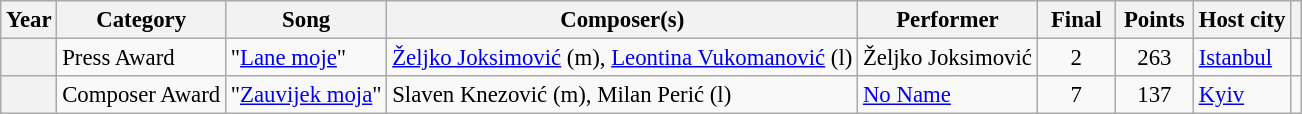<table class="wikitable plainrowheaders" style="font-size: 95%">
<tr>
<th>Year</th>
<th>Category</th>
<th>Song</th>
<th>Composer(s)<br></th>
<th>Performer</th>
<th style="width:45px;">Final</th>
<th style="width:45px;">Points</th>
<th>Host city</th>
<th></th>
</tr>
<tr>
<th scope="row"></th>
<td>Press Award</td>
<td>"<a href='#'>Lane moje</a>" </td>
<td><a href='#'>Željko Joksimović</a> (m), <a href='#'>Leontina Vukomanović</a> (l)</td>
<td>Željko Joksimović</td>
<td style="text-align:center;">2</td>
<td style="text-align:center;">263</td>
<td> <a href='#'>Istanbul</a></td>
<td></td>
</tr>
<tr>
<th scope="row"></th>
<td>Composer Award</td>
<td>"<a href='#'>Zauvijek moja</a>" </td>
<td>Slaven Knezović (m), Milan Perić (l)</td>
<td><a href='#'>No Name</a></td>
<td style="text-align:center;">7</td>
<td style="text-align:center;">137</td>
<td> <a href='#'>Kyiv</a></td>
<td></td>
</tr>
</table>
